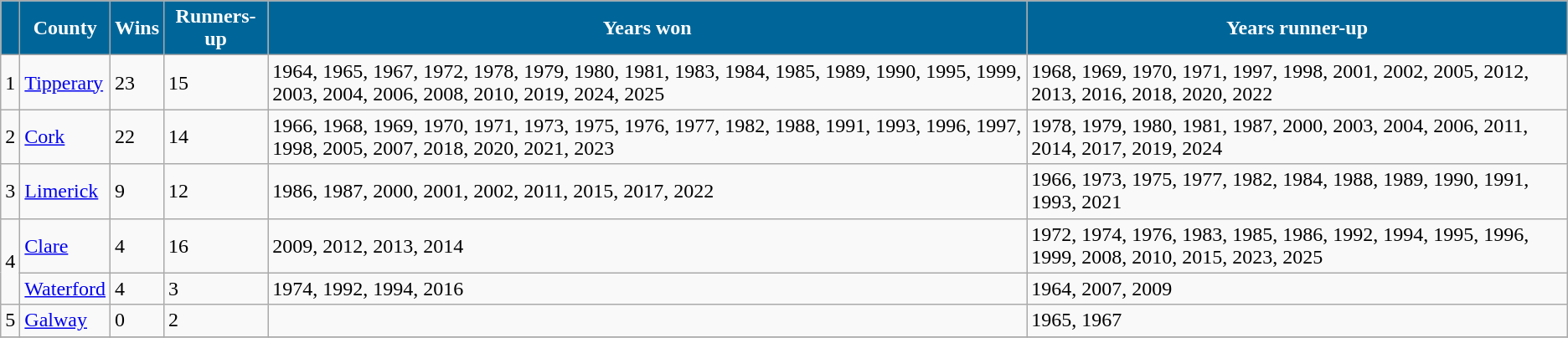<table class="wikitable">
<tr>
<th style="background:#069; color:white;"></th>
<th style="background:#069; color:white;">County</th>
<th style="background:#069; color:white;">Wins</th>
<th style="background:#069; color:white;">Runners-up</th>
<th style="background:#069; color:white;">Years won</th>
<th style="background:#069; color:white;">Years runner-up</th>
</tr>
<tr>
<td>1</td>
<td><a href='#'>Tipperary</a></td>
<td>23</td>
<td>15</td>
<td>1964, 1965, 1967, 1972, 1978, 1979, 1980, 1981, 1983, 1984, 1985, 1989, 1990, 1995, 1999, 2003, 2004, 2006, 2008, 2010, 2019, 2024, 2025</td>
<td>1968, 1969, 1970, 1971, 1997, 1998, 2001, 2002, 2005, 2012, 2013, 2016, 2018, 2020, 2022</td>
</tr>
<tr>
<td>2</td>
<td><a href='#'>Cork</a></td>
<td>22</td>
<td>14</td>
<td>1966, 1968, 1969, 1970, 1971, 1973, 1975, 1976, 1977, 1982, 1988, 1991, 1993, 1996, 1997, 1998, 2005, 2007, 2018, 2020, 2021, 2023</td>
<td>1978, 1979, 1980, 1981, 1987, 2000, 2003, 2004, 2006, 2011, 2014, 2017, 2019, 2024</td>
</tr>
<tr>
<td>3</td>
<td><a href='#'>Limerick</a></td>
<td>9</td>
<td>12</td>
<td>1986, 1987, 2000, 2001, 2002, 2011, 2015, 2017, 2022</td>
<td>1966, 1973, 1975, 1977, 1982, 1984, 1988, 1989, 1990, 1991, 1993, 2021</td>
</tr>
<tr>
<td rowspan=2>4</td>
<td><a href='#'>Clare</a></td>
<td>4</td>
<td>16</td>
<td>2009, 2012, 2013, 2014</td>
<td>1972, 1974, 1976, 1983, 1985, 1986, 1992, 1994, 1995, 1996, 1999, 2008, 2010, 2015, 2023, 2025</td>
</tr>
<tr>
<td><a href='#'>Waterford</a></td>
<td>4</td>
<td>3</td>
<td>1974, 1992, 1994, 2016</td>
<td>1964, 2007, 2009</td>
</tr>
<tr>
<td>5</td>
<td><a href='#'>Galway</a></td>
<td>0</td>
<td>2</td>
<td></td>
<td>1965, 1967</td>
</tr>
<tr>
</tr>
</table>
